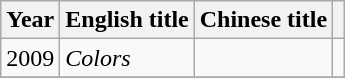<table class="wikitable">
<tr>
<th>Year</th>
<th>English title</th>
<th>Chinese title</th>
<th></th>
</tr>
<tr>
<td>2009</td>
<td><em>Colors</em></td>
<td></td>
<td></td>
</tr>
<tr>
</tr>
</table>
